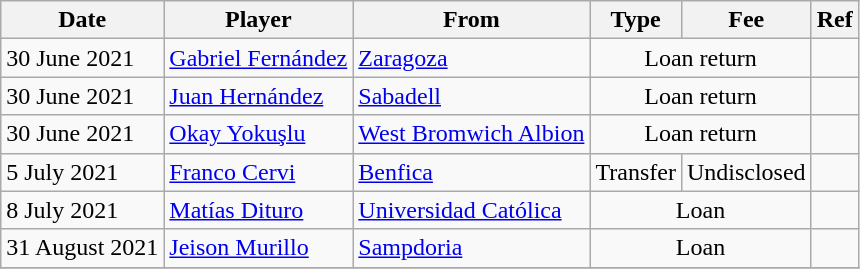<table class="wikitable">
<tr>
<th>Date</th>
<th>Player</th>
<th>From</th>
<th>Type</th>
<th>Fee</th>
<th>Ref</th>
</tr>
<tr>
<td>30 June 2021</td>
<td> <a href='#'>Gabriel Fernández</a></td>
<td><a href='#'>Zaragoza</a></td>
<td align=center colspan=2>Loan return</td>
<td align=center></td>
</tr>
<tr>
<td>30 June 2021</td>
<td> <a href='#'>Juan Hernández</a></td>
<td><a href='#'>Sabadell</a></td>
<td align=center colspan=2>Loan return</td>
<td align=center></td>
</tr>
<tr>
<td>30 June 2021</td>
<td> <a href='#'>Okay Yokuşlu</a></td>
<td> <a href='#'>West Bromwich Albion</a></td>
<td align=center colspan=2>Loan return</td>
<td align=center></td>
</tr>
<tr>
<td>5 July 2021</td>
<td> <a href='#'>Franco Cervi</a></td>
<td> <a href='#'>Benfica</a></td>
<td align=center>Transfer</td>
<td align=center>Undisclosed</td>
<td align=center></td>
</tr>
<tr>
<td>8 July 2021</td>
<td> <a href='#'>Matías Dituro</a></td>
<td> <a href='#'>Universidad Católica</a></td>
<td align=center colspan=2>Loan</td>
<td align=center></td>
</tr>
<tr>
<td>31 August 2021</td>
<td> <a href='#'>Jeison Murillo</a></td>
<td> <a href='#'>Sampdoria</a></td>
<td align=center colspan=2>Loan</td>
<td align=center></td>
</tr>
<tr>
</tr>
</table>
